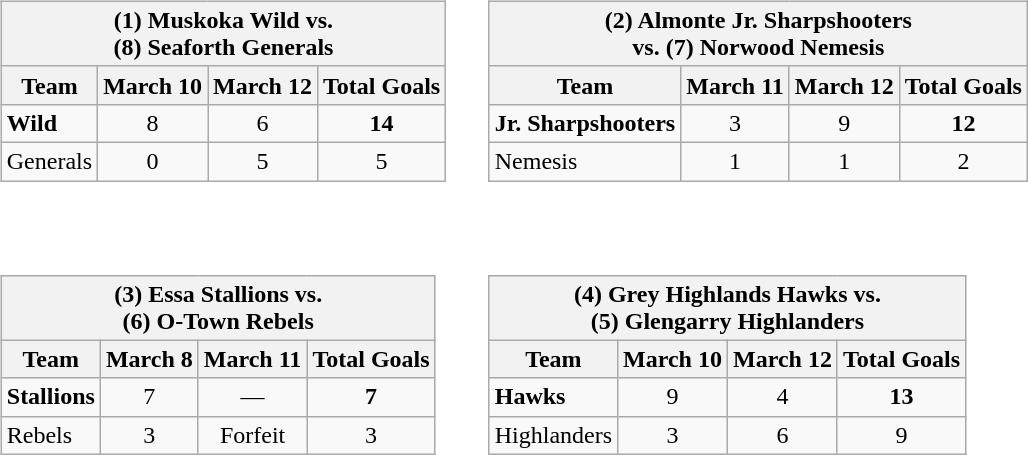<table cellspacing="10">
<tr>
<td valign="top"><br><table class="wikitable" style="text-align:center">
<tr>
<th colspan="4"><strong>(1) Muskoka Wild vs.<br>(8) Seaforth Generals</strong></th>
</tr>
<tr>
<th>Team</th>
<th>March 10</th>
<th>March 12</th>
<th>Total Goals</th>
</tr>
<tr>
<td align=left><strong>Wild</strong></td>
<td>8</td>
<td>6</td>
<td><strong>14</strong></td>
</tr>
<tr>
<td align=left>Generals</td>
<td>0</td>
<td>5</td>
<td>5</td>
</tr>
</table>
</td>
<td valign="top"><br><table class="wikitable" style="text-align:center">
<tr>
<th colspan="4"><strong>(2) Almonte Jr. Sharpshooters<br>vs. (7) Norwood Nemesis</strong></th>
</tr>
<tr>
<th>Team</th>
<th>March 11</th>
<th>March 12</th>
<th>Total Goals</th>
</tr>
<tr>
<td align=left><strong>Jr. Sharpshooters</strong></td>
<td>3</td>
<td>9</td>
<td><strong>12</strong></td>
</tr>
<tr>
<td align=left>Nemesis</td>
<td>1</td>
<td>1</td>
<td>2</td>
</tr>
</table>
</td>
</tr>
<tr>
<td valign="top"><br><table class="wikitable" style="text-align:center">
<tr>
<th colspan="4"><strong>(3) Essa Stallions vs.<br>(6) O-Town Rebels</strong></th>
</tr>
<tr>
<th>Team</th>
<th>March 8</th>
<th>March 11</th>
<th>Total Goals</th>
</tr>
<tr>
<td align=left><strong>Stallions</strong></td>
<td>7</td>
<td>—</td>
<td><strong>7</strong></td>
</tr>
<tr>
<td align=left>Rebels</td>
<td>3</td>
<td>Forfeit</td>
<td>3</td>
</tr>
</table>
</td>
<td valign="top"><br><table class="wikitable" style="text-align:center">
<tr>
<th colspan="4"><strong>(4) Grey Highlands Hawks vs.<br>(5) Glengarry Highlanders</strong></th>
</tr>
<tr>
<th>Team</th>
<th>March 10</th>
<th>March 12</th>
<th>Total Goals</th>
</tr>
<tr>
<td align=left><strong>Hawks</strong></td>
<td>9</td>
<td>4</td>
<td><strong>13</strong></td>
</tr>
<tr>
<td align=left>Highlanders</td>
<td>3</td>
<td>6</td>
<td>9</td>
</tr>
</table>
</td>
</tr>
</table>
